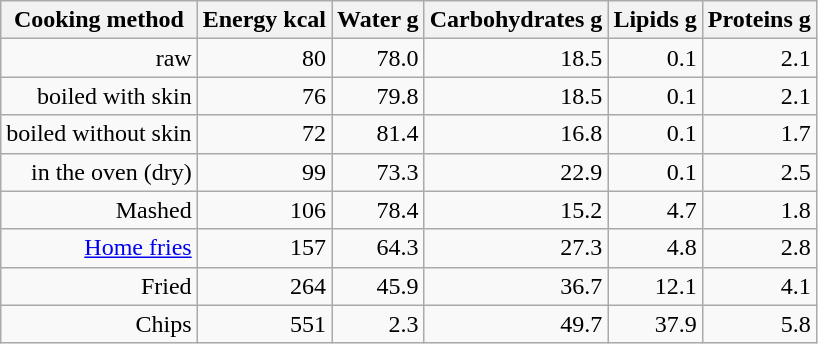<table class="wikitable" style="text-align:right;">
<tr>
<th>Cooking method</th>
<th>Energy kcal</th>
<th>Water g</th>
<th>Carbohydrates g</th>
<th>Lipids g</th>
<th>Proteins g</th>
</tr>
<tr>
<td>raw</td>
<td>80</td>
<td>78.0</td>
<td>18.5</td>
<td>0.1</td>
<td>2.1</td>
</tr>
<tr>
<td>boiled with skin</td>
<td>76</td>
<td>79.8</td>
<td>18.5</td>
<td>0.1</td>
<td>2.1</td>
</tr>
<tr>
<td>boiled without skin</td>
<td>72</td>
<td>81.4</td>
<td>16.8</td>
<td>0.1</td>
<td>1.7</td>
</tr>
<tr>
<td>in the oven (dry)</td>
<td>99</td>
<td>73.3</td>
<td>22.9</td>
<td>0.1</td>
<td>2.5</td>
</tr>
<tr>
<td>Mashed</td>
<td>106</td>
<td>78.4</td>
<td>15.2</td>
<td>4.7</td>
<td>1.8</td>
</tr>
<tr>
<td><a href='#'>Home fries</a></td>
<td>157</td>
<td>64.3</td>
<td>27.3</td>
<td>4.8</td>
<td>2.8</td>
</tr>
<tr>
<td>Fried</td>
<td>264</td>
<td>45.9</td>
<td>36.7</td>
<td>12.1</td>
<td>4.1</td>
</tr>
<tr>
<td>Chips</td>
<td>551</td>
<td>2.3</td>
<td>49.7</td>
<td>37.9</td>
<td>5.8</td>
</tr>
</table>
